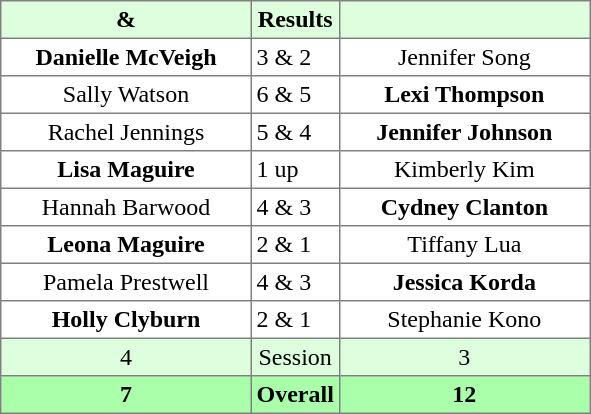<table border="1" cellpadding="3" style="border-collapse: collapse; text-align:center;">
<tr style="background:#ddffdd;">
<th width=160> & </th>
<th>Results</th>
<th width=160></th>
</tr>
<tr>
<td><strong>Danielle McVeigh</strong></td>
<td align=left> 3 & 2</td>
<td>Jennifer Song</td>
</tr>
<tr>
<td>Sally Watson</td>
<td align=left> 6 & 5</td>
<td><strong>Lexi Thompson</strong></td>
</tr>
<tr>
<td>Rachel Jennings</td>
<td align=left> 5 & 4</td>
<td><strong>Jennifer Johnson</strong></td>
</tr>
<tr>
<td><strong>Lisa Maguire</strong></td>
<td align=left> 1 up</td>
<td>Kimberly Kim</td>
</tr>
<tr>
<td>Hannah Barwood</td>
<td align=left> 4 & 3</td>
<td><strong>Cydney Clanton</strong></td>
</tr>
<tr>
<td><strong>Leona Maguire</strong></td>
<td align=left> 2 & 1</td>
<td>Tiffany Lua</td>
</tr>
<tr>
<td>Pamela Prestwell</td>
<td align=left> 4 & 3</td>
<td><strong>Jessica Korda</strong></td>
</tr>
<tr>
<td><strong>Holly Clyburn</strong></td>
<td align=left> 2 & 1</td>
<td>Stephanie Kono</td>
</tr>
<tr style="background:#ddffdd;">
<td>4</td>
<td>Session</td>
<td>3</td>
</tr>
<tr style="background:#aaffaa;">
<th>7</th>
<th>Overall</th>
<th>12</th>
</tr>
</table>
